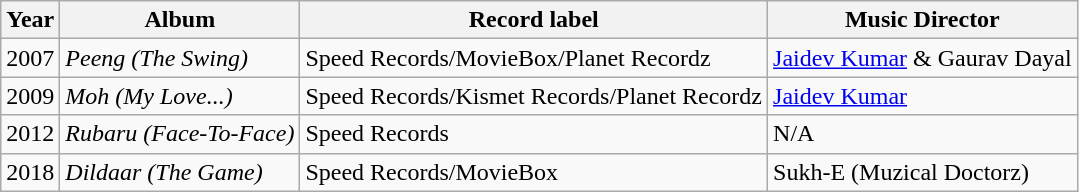<table class=wikitable>
<tr>
<th>Year</th>
<th>Album</th>
<th>Record label</th>
<th>Music Director</th>
</tr>
<tr>
<td>2007</td>
<td><em>Peeng (The Swing)</em></td>
<td>Speed Records/MovieBox/Planet Recordz</td>
<td><a href='#'>Jaidev Kumar</a> & Gaurav Dayal</td>
</tr>
<tr>
<td>2009</td>
<td><em>Moh (My Love...)</em></td>
<td>Speed Records/Kismet Records/Planet Recordz</td>
<td><a href='#'>Jaidev Kumar</a></td>
</tr>
<tr>
<td>2012</td>
<td><em>Rubaru (Face-To-Face)</em></td>
<td>Speed Records</td>
<td>N/A</td>
</tr>
<tr>
<td>2018</td>
<td><em>Dildaar (The Game)</em></td>
<td>Speed Records/MovieBox</td>
<td>Sukh-E (Muzical Doctorz)</td>
</tr>
</table>
